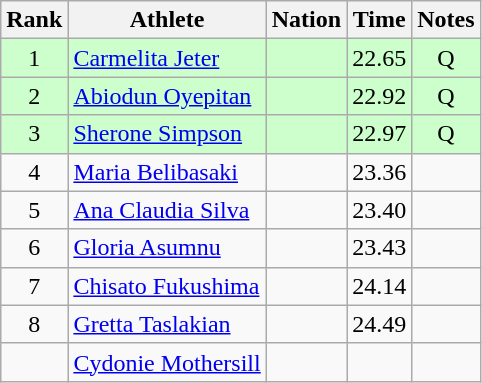<table class="wikitable sortable" style="text-align:center">
<tr>
<th>Rank</th>
<th>Athlete</th>
<th>Nation</th>
<th>Time</th>
<th>Notes</th>
</tr>
<tr bgcolor=#ccffcc>
<td>1</td>
<td align=left><a href='#'>Carmelita Jeter</a></td>
<td align=left></td>
<td>22.65</td>
<td>Q</td>
</tr>
<tr bgcolor=#ccffcc>
<td>2</td>
<td align=left><a href='#'>Abiodun Oyepitan</a></td>
<td align=left></td>
<td>22.92</td>
<td>Q</td>
</tr>
<tr bgcolor=#ccffcc>
<td>3</td>
<td align=left><a href='#'>Sherone Simpson</a></td>
<td align=left></td>
<td>22.97</td>
<td>Q</td>
</tr>
<tr>
<td>4</td>
<td align=left><a href='#'>Maria Belibasaki</a></td>
<td align=left></td>
<td>23.36</td>
<td></td>
</tr>
<tr>
<td>5</td>
<td align=left><a href='#'>Ana Claudia Silva</a></td>
<td align=left></td>
<td>23.40</td>
<td></td>
</tr>
<tr>
<td>6</td>
<td align=left><a href='#'>Gloria Asumnu</a></td>
<td align=left></td>
<td>23.43</td>
<td></td>
</tr>
<tr>
<td>7</td>
<td align=left><a href='#'>Chisato Fukushima</a></td>
<td align=left></td>
<td>24.14</td>
<td></td>
</tr>
<tr>
<td>8</td>
<td align=left><a href='#'>Gretta Taslakian</a></td>
<td align=left></td>
<td>24.49</td>
<td></td>
</tr>
<tr>
<td></td>
<td align=left><a href='#'>Cydonie Mothersill</a></td>
<td align=left></td>
<td></td>
<td></td>
</tr>
</table>
